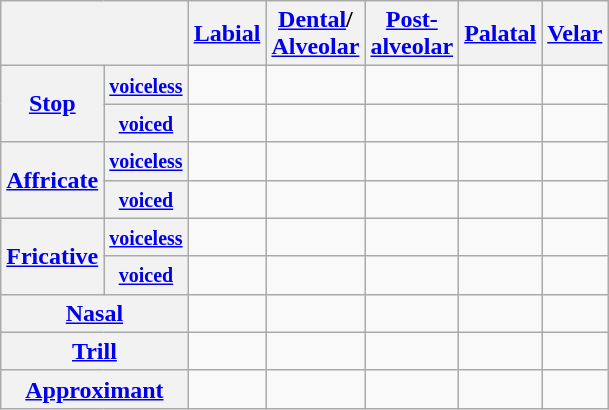<table class="wikitable" style="text-align:center">
<tr>
<th colspan="2"></th>
<th><a href='#'>Labial</a></th>
<th><a href='#'>Dental</a>/<br><a href='#'>Alveolar</a></th>
<th><a href='#'>Post-<br>alveolar</a></th>
<th><a href='#'>Palatal</a></th>
<th><a href='#'>Velar</a></th>
</tr>
<tr>
<th rowspan="2"><a href='#'>Stop</a></th>
<th><small><a href='#'>voiceless</a></small></th>
<td></td>
<td></td>
<td></td>
<td></td>
<td></td>
</tr>
<tr>
<th><small><a href='#'>voiced</a></small></th>
<td></td>
<td></td>
<td></td>
<td></td>
<td></td>
</tr>
<tr>
<th rowspan="2"><a href='#'>Affricate</a></th>
<th><small><a href='#'>voiceless</a></small></th>
<td></td>
<td></td>
<td></td>
<td></td>
<td></td>
</tr>
<tr>
<th><small><a href='#'>voiced</a></small></th>
<td></td>
<td></td>
<td></td>
<td></td>
<td></td>
</tr>
<tr>
<th rowspan="2"><a href='#'>Fricative</a></th>
<th><small><a href='#'>voiceless</a></small></th>
<td></td>
<td></td>
<td></td>
<td></td>
<td></td>
</tr>
<tr>
<th><small><a href='#'>voiced</a></small></th>
<td></td>
<td></td>
<td></td>
<td></td>
<td></td>
</tr>
<tr>
<th colspan="2"><a href='#'>Nasal</a></th>
<td></td>
<td></td>
<td></td>
<td></td>
<td></td>
</tr>
<tr>
<th colspan="2"><a href='#'>Trill</a></th>
<td></td>
<td></td>
<td></td>
<td></td>
<td></td>
</tr>
<tr>
<th colspan="2"><a href='#'>Approximant</a></th>
<td></td>
<td></td>
<td></td>
<td></td>
<td></td>
</tr>
</table>
